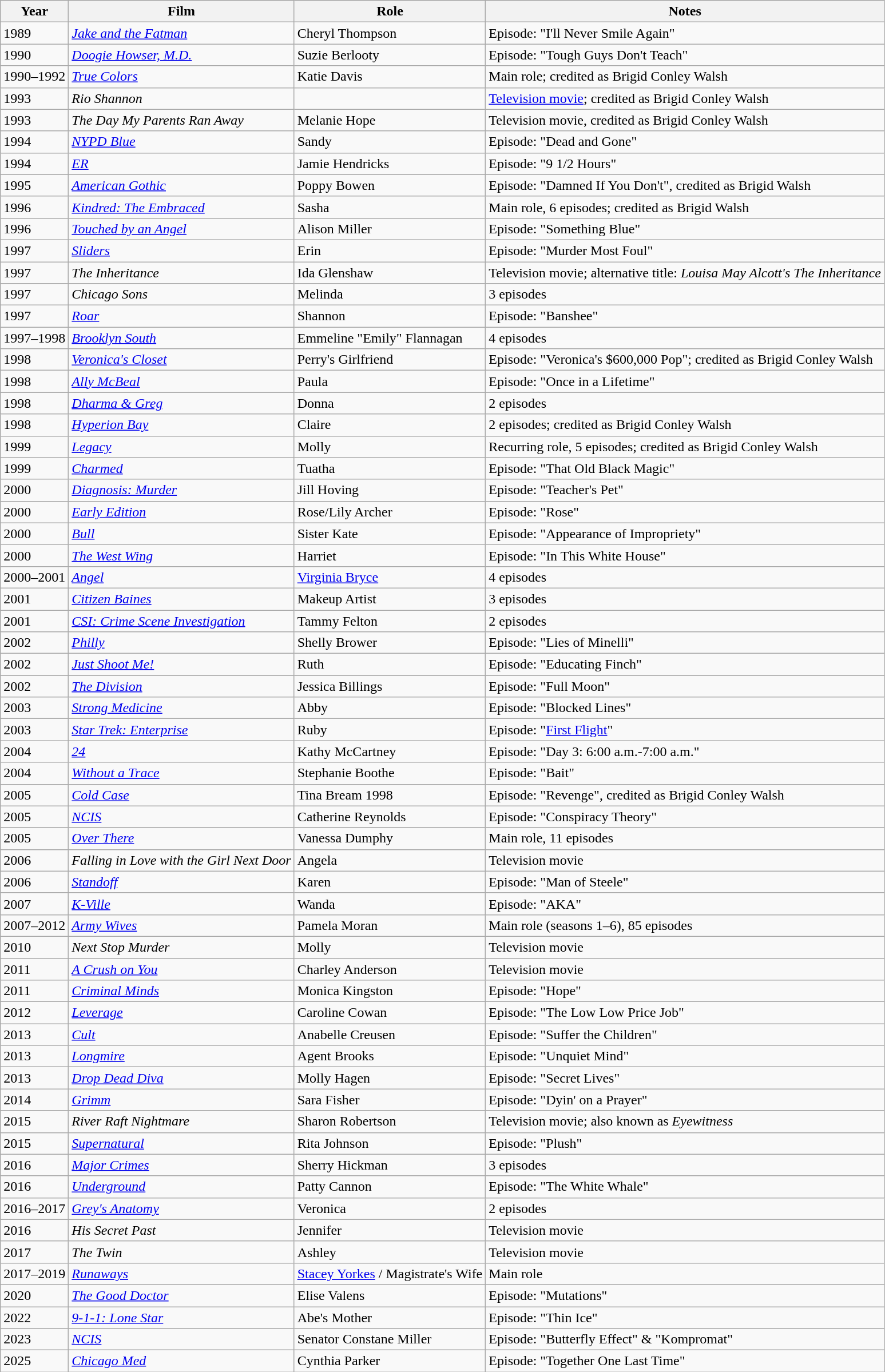<table class="wikitable sortable">
<tr>
<th scope="col">Year</th>
<th scope="col">Film</th>
<th scope="col">Role</th>
<th class="unsortable">Notes</th>
</tr>
<tr>
<td>1989</td>
<td><em><a href='#'>Jake and the Fatman</a></em></td>
<td>Cheryl Thompson</td>
<td>Episode: "I'll Never Smile Again"</td>
</tr>
<tr>
<td>1990</td>
<td><em><a href='#'>Doogie Howser, M.D.</a></em></td>
<td>Suzie Berlooty</td>
<td>Episode: "Tough Guys Don't Teach"</td>
</tr>
<tr>
<td>1990–1992</td>
<td><em><a href='#'>True Colors</a></em></td>
<td>Katie Davis</td>
<td>Main role; credited as Brigid Conley Walsh</td>
</tr>
<tr>
<td>1993</td>
<td><em>Rio Shannon</em></td>
<td></td>
<td><a href='#'>Television movie</a>; credited as Brigid Conley Walsh</td>
</tr>
<tr>
<td>1993</td>
<td><em>The Day My Parents Ran Away</em></td>
<td>Melanie Hope</td>
<td>Television movie, credited as Brigid Conley Walsh</td>
</tr>
<tr>
<td>1994</td>
<td><em><a href='#'>NYPD Blue</a></em></td>
<td>Sandy</td>
<td>Episode: "Dead and Gone"</td>
</tr>
<tr>
<td>1994</td>
<td><em><a href='#'>ER</a></em></td>
<td>Jamie Hendricks</td>
<td>Episode: "9 1/2 Hours"</td>
</tr>
<tr>
<td>1995</td>
<td><em><a href='#'>American Gothic</a></em></td>
<td>Poppy Bowen</td>
<td>Episode: "Damned If You Don't", credited as Brigid Walsh</td>
</tr>
<tr>
<td>1996</td>
<td><em><a href='#'>Kindred: The Embraced</a></em></td>
<td>Sasha</td>
<td>Main role, 6 episodes; credited as Brigid Walsh</td>
</tr>
<tr>
<td>1996</td>
<td><em><a href='#'>Touched by an Angel</a></em></td>
<td>Alison Miller</td>
<td>Episode: "Something Blue"</td>
</tr>
<tr>
<td>1997</td>
<td><em><a href='#'>Sliders</a></em></td>
<td>Erin</td>
<td>Episode: "Murder Most Foul"</td>
</tr>
<tr>
<td>1997</td>
<td><em>The Inheritance</em></td>
<td>Ida Glenshaw</td>
<td>Television movie; alternative title: <em>Louisa May Alcott's The Inheritance</em></td>
</tr>
<tr>
<td>1997</td>
<td><em>Chicago Sons</em></td>
<td>Melinda</td>
<td>3 episodes</td>
</tr>
<tr>
<td>1997</td>
<td><em><a href='#'>Roar</a></em></td>
<td>Shannon</td>
<td>Episode: "Banshee"</td>
</tr>
<tr>
<td>1997–1998</td>
<td><em><a href='#'>Brooklyn South</a></em></td>
<td>Emmeline "Emily" Flannagan</td>
<td>4 episodes</td>
</tr>
<tr>
<td>1998</td>
<td><em><a href='#'>Veronica's Closet</a></em></td>
<td>Perry's Girlfriend</td>
<td>Episode: "Veronica's $600,000 Pop"; credited as Brigid Conley Walsh</td>
</tr>
<tr>
<td>1998</td>
<td><em><a href='#'>Ally McBeal</a></em></td>
<td>Paula</td>
<td>Episode: "Once in a Lifetime"</td>
</tr>
<tr>
<td>1998</td>
<td><em><a href='#'>Dharma & Greg</a></em></td>
<td>Donna</td>
<td>2 episodes</td>
</tr>
<tr>
<td>1998</td>
<td><em><a href='#'>Hyperion Bay</a></em></td>
<td>Claire</td>
<td>2 episodes; credited as Brigid Conley Walsh</td>
</tr>
<tr>
<td>1999</td>
<td><em><a href='#'>Legacy</a></em></td>
<td>Molly</td>
<td>Recurring role, 5 episodes; credited as Brigid Conley Walsh</td>
</tr>
<tr>
<td>1999</td>
<td><em><a href='#'>Charmed</a></em></td>
<td>Tuatha</td>
<td>Episode: "That Old Black Magic"</td>
</tr>
<tr>
<td>2000</td>
<td><em><a href='#'>Diagnosis: Murder</a></em></td>
<td>Jill Hoving</td>
<td>Episode: "Teacher's Pet"</td>
</tr>
<tr>
<td>2000</td>
<td><em><a href='#'>Early Edition</a></em></td>
<td>Rose/Lily Archer</td>
<td>Episode: "Rose"</td>
</tr>
<tr>
<td>2000</td>
<td><em><a href='#'>Bull</a></em></td>
<td>Sister Kate</td>
<td>Episode: "Appearance of Impropriety"</td>
</tr>
<tr>
<td>2000</td>
<td><em><a href='#'>The West Wing</a></em></td>
<td>Harriet</td>
<td>Episode: "In This White House"</td>
</tr>
<tr>
<td>2000–2001</td>
<td><em><a href='#'>Angel</a></em></td>
<td><a href='#'>Virginia Bryce</a></td>
<td>4 episodes</td>
</tr>
<tr>
<td>2001</td>
<td><em><a href='#'>Citizen Baines</a></em></td>
<td>Makeup Artist</td>
<td>3 episodes</td>
</tr>
<tr>
<td>2001</td>
<td><em><a href='#'>CSI: Crime Scene Investigation</a></em></td>
<td>Tammy Felton</td>
<td>2 episodes</td>
</tr>
<tr>
<td>2002</td>
<td><em><a href='#'>Philly</a></em></td>
<td>Shelly Brower</td>
<td>Episode: "Lies of Minelli"</td>
</tr>
<tr>
<td>2002</td>
<td><em><a href='#'>Just Shoot Me!</a></em></td>
<td>Ruth</td>
<td>Episode: "Educating Finch"</td>
</tr>
<tr>
<td>2002</td>
<td><em><a href='#'>The Division</a></em></td>
<td>Jessica Billings</td>
<td>Episode: "Full Moon"</td>
</tr>
<tr>
<td>2003</td>
<td><em><a href='#'>Strong Medicine</a></em></td>
<td>Abby</td>
<td>Episode: "Blocked Lines"</td>
</tr>
<tr>
<td>2003</td>
<td><em><a href='#'>Star Trek: Enterprise</a></em></td>
<td>Ruby</td>
<td>Episode: "<a href='#'>First Flight</a>"</td>
</tr>
<tr>
<td>2004</td>
<td><em><a href='#'>24</a></em></td>
<td>Kathy McCartney</td>
<td>Episode: "Day 3: 6:00 a.m.-7:00 a.m."</td>
</tr>
<tr>
<td>2004</td>
<td><em><a href='#'>Without a Trace</a></em></td>
<td>Stephanie Boothe</td>
<td>Episode: "Bait"</td>
</tr>
<tr>
<td>2005</td>
<td><em><a href='#'>Cold Case</a></em></td>
<td>Tina Bream 1998</td>
<td>Episode: "Revenge", credited as Brigid Conley Walsh</td>
</tr>
<tr>
<td>2005</td>
<td><em><a href='#'>NCIS</a></em></td>
<td>Catherine Reynolds</td>
<td>Episode: "Conspiracy Theory"</td>
</tr>
<tr>
<td>2005</td>
<td><em><a href='#'>Over There</a></em></td>
<td>Vanessa Dumphy</td>
<td>Main role, 11 episodes</td>
</tr>
<tr>
<td>2006</td>
<td><em>Falling in Love with the Girl Next Door</em></td>
<td>Angela</td>
<td>Television movie</td>
</tr>
<tr>
<td>2006</td>
<td><em><a href='#'>Standoff</a></em></td>
<td>Karen</td>
<td>Episode: "Man of Steele"</td>
</tr>
<tr>
<td>2007</td>
<td><em><a href='#'>K-Ville</a></em></td>
<td>Wanda</td>
<td>Episode: "AKA"</td>
</tr>
<tr>
<td>2007–2012</td>
<td><em><a href='#'>Army Wives</a></em></td>
<td>Pamela Moran</td>
<td>Main role (seasons 1–6), 85 episodes</td>
</tr>
<tr>
<td>2010</td>
<td><em>Next Stop Murder</em></td>
<td>Molly</td>
<td>Television movie</td>
</tr>
<tr>
<td>2011</td>
<td><em><a href='#'>A Crush on You</a></em></td>
<td>Charley Anderson</td>
<td>Television movie</td>
</tr>
<tr>
<td>2011</td>
<td><em><a href='#'>Criminal Minds</a></em></td>
<td>Monica Kingston</td>
<td>Episode: "Hope"</td>
</tr>
<tr>
<td>2012</td>
<td><em><a href='#'>Leverage</a></em></td>
<td>Caroline Cowan</td>
<td>Episode: "The Low Low Price Job"</td>
</tr>
<tr>
<td>2013</td>
<td><em><a href='#'>Cult</a></em></td>
<td>Anabelle Creusen</td>
<td>Episode: "Suffer the Children"</td>
</tr>
<tr>
<td>2013</td>
<td><em><a href='#'>Longmire</a></em></td>
<td>Agent Brooks</td>
<td>Episode: "Unquiet Mind"</td>
</tr>
<tr>
<td>2013</td>
<td><em><a href='#'>Drop Dead Diva</a></em></td>
<td>Molly Hagen</td>
<td>Episode: "Secret Lives"</td>
</tr>
<tr>
<td>2014</td>
<td><em><a href='#'>Grimm</a></em></td>
<td>Sara Fisher</td>
<td>Episode: "Dyin' on a Prayer"</td>
</tr>
<tr>
<td>2015</td>
<td><em>River Raft Nightmare</em></td>
<td>Sharon Robertson</td>
<td>Television movie; also known as <em>Eyewitness</em></td>
</tr>
<tr>
<td>2015</td>
<td><em><a href='#'>Supernatural</a></em></td>
<td>Rita Johnson</td>
<td>Episode: "Plush"</td>
</tr>
<tr>
<td>2016</td>
<td><em><a href='#'>Major Crimes</a></em></td>
<td>Sherry Hickman</td>
<td>3 episodes</td>
</tr>
<tr>
<td>2016</td>
<td><em><a href='#'>Underground</a></em></td>
<td>Patty Cannon</td>
<td>Episode: "The White Whale"</td>
</tr>
<tr>
<td>2016–2017</td>
<td><em><a href='#'>Grey's Anatomy</a></em></td>
<td>Veronica</td>
<td>2 episodes</td>
</tr>
<tr>
<td>2016</td>
<td><em>His Secret Past</em></td>
<td>Jennifer</td>
<td>Television movie</td>
</tr>
<tr>
<td>2017</td>
<td><em>The Twin</em></td>
<td>Ashley</td>
<td>Television movie</td>
</tr>
<tr>
<td>2017–2019</td>
<td><em><a href='#'>Runaways</a></em></td>
<td><a href='#'>Stacey Yorkes</a> / Magistrate's Wife</td>
<td>Main role</td>
</tr>
<tr>
<td>2020</td>
<td><em><a href='#'>The Good Doctor</a></em></td>
<td>Elise Valens</td>
<td>Episode: "Mutations"</td>
</tr>
<tr>
<td>2022</td>
<td><em><a href='#'>9-1-1: Lone Star</a></em></td>
<td>Abe's Mother</td>
<td>Episode: "Thin Ice"</td>
</tr>
<tr>
<td>2023</td>
<td><em><a href='#'>NCIS</a></em></td>
<td>Senator Constane Miller</td>
<td>Episode: "Butterfly Effect" & "Kompromat"</td>
</tr>
<tr>
<td>2025</td>
<td><em><a href='#'>Chicago Med</a></em></td>
<td>Cynthia Parker</td>
<td>Episode: "Together One Last Time"</td>
</tr>
</table>
